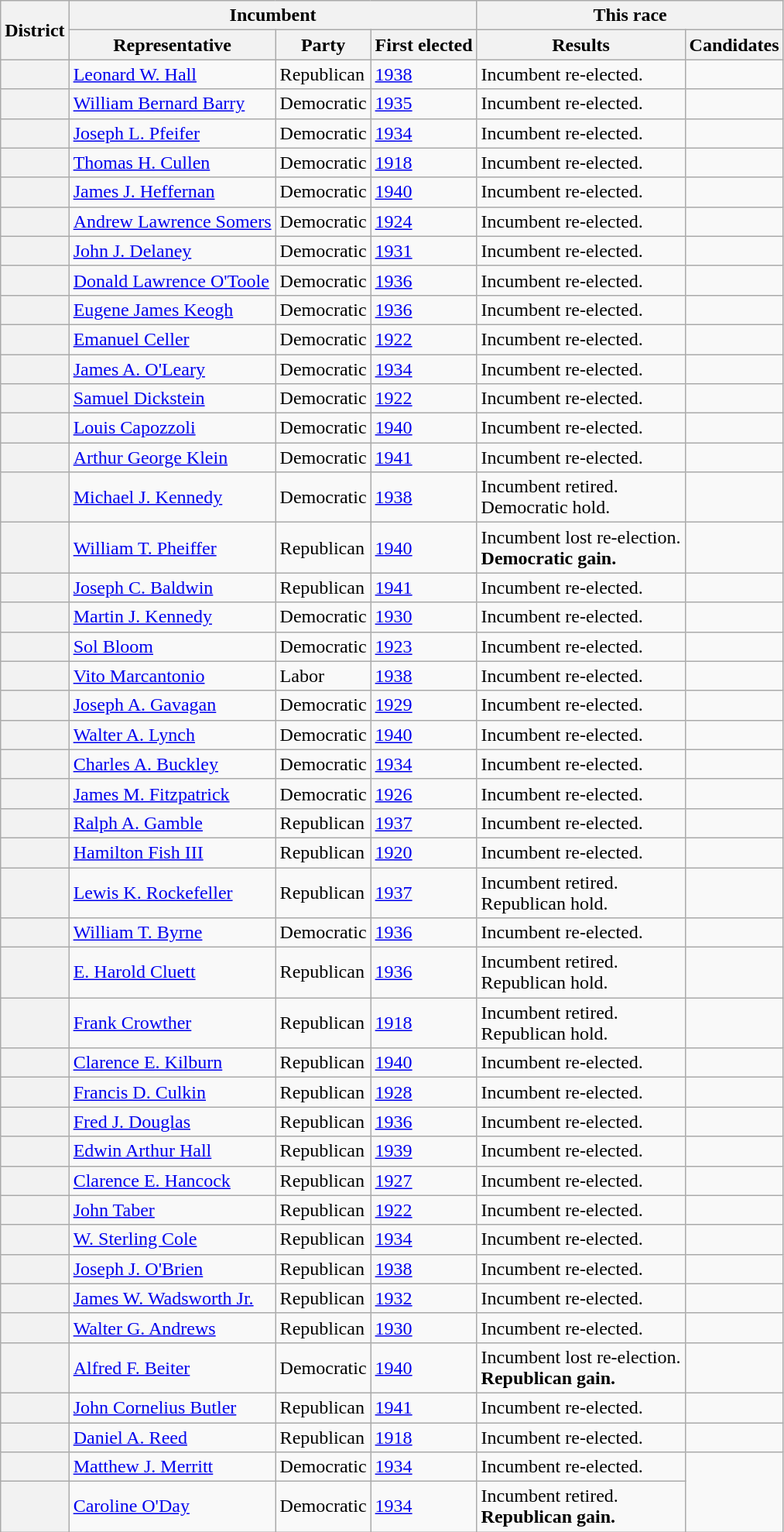<table class=wikitable>
<tr>
<th rowspan=2>District</th>
<th colspan=3>Incumbent</th>
<th colspan=2>This race</th>
</tr>
<tr>
<th>Representative</th>
<th>Party</th>
<th>First elected</th>
<th>Results</th>
<th>Candidates</th>
</tr>
<tr>
<th></th>
<td><a href='#'>Leonard W. Hall</a></td>
<td>Republican</td>
<td><a href='#'>1938</a></td>
<td>Incumbent re-elected.</td>
<td nowrap></td>
</tr>
<tr>
<th></th>
<td><a href='#'>William Bernard Barry</a></td>
<td>Democratic</td>
<td><a href='#'>1935 </a></td>
<td>Incumbent re-elected.</td>
<td nowrap></td>
</tr>
<tr>
<th></th>
<td><a href='#'>Joseph L. Pfeifer</a></td>
<td>Democratic</td>
<td><a href='#'>1934</a></td>
<td>Incumbent re-elected.</td>
<td nowrap></td>
</tr>
<tr>
<th></th>
<td><a href='#'>Thomas H. Cullen</a></td>
<td>Democratic</td>
<td><a href='#'>1918</a></td>
<td>Incumbent re-elected.</td>
<td nowrap></td>
</tr>
<tr>
<th></th>
<td><a href='#'>James J. Heffernan</a></td>
<td>Democratic</td>
<td><a href='#'>1940</a></td>
<td>Incumbent re-elected.</td>
<td nowrap></td>
</tr>
<tr>
<th></th>
<td><a href='#'>Andrew Lawrence Somers</a></td>
<td>Democratic</td>
<td><a href='#'>1924</a></td>
<td>Incumbent re-elected.</td>
<td nowrap></td>
</tr>
<tr>
<th></th>
<td><a href='#'>John J. Delaney</a></td>
<td>Democratic</td>
<td><a href='#'>1931 </a></td>
<td>Incumbent re-elected.</td>
<td nowrap></td>
</tr>
<tr>
<th></th>
<td><a href='#'>Donald Lawrence O'Toole</a></td>
<td>Democratic</td>
<td><a href='#'>1936</a></td>
<td>Incumbent re-elected.</td>
<td nowrap></td>
</tr>
<tr>
<th></th>
<td><a href='#'>Eugene James Keogh</a></td>
<td>Democratic</td>
<td><a href='#'>1936</a></td>
<td>Incumbent re-elected.</td>
<td nowrap></td>
</tr>
<tr>
<th></th>
<td><a href='#'>Emanuel Celler</a></td>
<td>Democratic</td>
<td><a href='#'>1922</a></td>
<td>Incumbent re-elected.</td>
<td nowrap></td>
</tr>
<tr>
<th></th>
<td><a href='#'>James A. O'Leary</a></td>
<td>Democratic</td>
<td><a href='#'>1934</a></td>
<td>Incumbent re-elected.</td>
<td nowrap></td>
</tr>
<tr>
<th></th>
<td><a href='#'>Samuel Dickstein</a></td>
<td>Democratic</td>
<td><a href='#'>1922</a></td>
<td>Incumbent re-elected.</td>
<td nowrap></td>
</tr>
<tr>
<th></th>
<td><a href='#'>Louis Capozzoli</a></td>
<td>Democratic</td>
<td><a href='#'>1940</a></td>
<td>Incumbent re-elected.</td>
<td nowrap></td>
</tr>
<tr>
<th></th>
<td><a href='#'>Arthur George Klein</a></td>
<td>Democratic</td>
<td><a href='#'>1941 </a></td>
<td>Incumbent re-elected.</td>
<td nowrap></td>
</tr>
<tr>
<th></th>
<td><a href='#'>Michael J. Kennedy</a></td>
<td>Democratic</td>
<td><a href='#'>1938</a></td>
<td>Incumbent retired.<br>Democratic hold.</td>
<td nowrap></td>
</tr>
<tr>
<th></th>
<td><a href='#'>William T. Pheiffer</a></td>
<td>Republican</td>
<td><a href='#'>1940</a></td>
<td>Incumbent lost re-election.<br><strong>Democratic gain.</strong></td>
<td nowrap></td>
</tr>
<tr>
<th></th>
<td><a href='#'>Joseph C. Baldwin</a></td>
<td>Republican</td>
<td><a href='#'>1941 </a></td>
<td>Incumbent re-elected.</td>
<td nowrap></td>
</tr>
<tr>
<th></th>
<td><a href='#'>Martin J. Kennedy</a></td>
<td>Democratic</td>
<td><a href='#'>1930</a></td>
<td>Incumbent re-elected.</td>
<td nowrap></td>
</tr>
<tr>
<th></th>
<td><a href='#'>Sol Bloom</a></td>
<td>Democratic</td>
<td><a href='#'>1923 </a></td>
<td>Incumbent re-elected.</td>
<td nowrap></td>
</tr>
<tr>
<th></th>
<td><a href='#'>Vito Marcantonio</a></td>
<td>Labor</td>
<td><a href='#'>1938</a></td>
<td>Incumbent re-elected.</td>
<td nowrap></td>
</tr>
<tr>
<th></th>
<td><a href='#'>Joseph A. Gavagan</a></td>
<td>Democratic</td>
<td><a href='#'>1929 </a></td>
<td>Incumbent re-elected.</td>
<td nowrap></td>
</tr>
<tr>
<th></th>
<td><a href='#'>Walter A. Lynch</a></td>
<td>Democratic</td>
<td><a href='#'>1940</a></td>
<td>Incumbent re-elected.</td>
<td nowrap></td>
</tr>
<tr>
<th></th>
<td><a href='#'>Charles A. Buckley</a></td>
<td>Democratic</td>
<td><a href='#'>1934</a></td>
<td>Incumbent re-elected.</td>
<td nowrap></td>
</tr>
<tr>
<th></th>
<td><a href='#'>James M. Fitzpatrick</a></td>
<td>Democratic</td>
<td><a href='#'>1926</a></td>
<td>Incumbent re-elected.</td>
<td nowrap></td>
</tr>
<tr>
<th></th>
<td><a href='#'>Ralph A. Gamble</a></td>
<td>Republican</td>
<td><a href='#'>1937 </a></td>
<td>Incumbent re-elected.</td>
<td nowrap></td>
</tr>
<tr>
<th></th>
<td><a href='#'>Hamilton Fish III</a></td>
<td>Republican</td>
<td><a href='#'>1920</a></td>
<td>Incumbent re-elected.</td>
<td nowrap></td>
</tr>
<tr>
<th></th>
<td><a href='#'>Lewis K. Rockefeller</a></td>
<td>Republican</td>
<td><a href='#'>1937 </a></td>
<td>Incumbent retired.<br>Republican hold.</td>
<td nowrap></td>
</tr>
<tr>
<th></th>
<td><a href='#'>William T. Byrne</a></td>
<td>Democratic</td>
<td><a href='#'>1936</a></td>
<td>Incumbent re-elected.</td>
<td nowrap></td>
</tr>
<tr>
<th></th>
<td><a href='#'>E. Harold Cluett</a></td>
<td>Republican</td>
<td><a href='#'>1936</a></td>
<td>Incumbent retired.<br>Republican hold.</td>
<td nowrap></td>
</tr>
<tr>
<th></th>
<td><a href='#'>Frank Crowther</a></td>
<td>Republican</td>
<td><a href='#'>1918</a></td>
<td>Incumbent retired.<br>Republican hold.</td>
<td nowrap></td>
</tr>
<tr>
<th></th>
<td><a href='#'>Clarence E. Kilburn</a></td>
<td>Republican</td>
<td><a href='#'>1940</a></td>
<td>Incumbent re-elected.</td>
<td nowrap></td>
</tr>
<tr>
<th></th>
<td><a href='#'>Francis D. Culkin</a></td>
<td>Republican</td>
<td><a href='#'>1928</a></td>
<td>Incumbent re-elected.</td>
<td nowrap></td>
</tr>
<tr>
<th></th>
<td><a href='#'>Fred J. Douglas</a></td>
<td>Republican</td>
<td><a href='#'>1936</a></td>
<td>Incumbent re-elected.</td>
<td nowrap></td>
</tr>
<tr>
<th></th>
<td><a href='#'>Edwin Arthur Hall</a></td>
<td>Republican</td>
<td><a href='#'>1939 </a></td>
<td>Incumbent re-elected.</td>
<td nowrap></td>
</tr>
<tr>
<th></th>
<td><a href='#'>Clarence E. Hancock</a></td>
<td>Republican</td>
<td><a href='#'>1927 </a></td>
<td>Incumbent re-elected.</td>
<td nowrap></td>
</tr>
<tr>
<th></th>
<td><a href='#'>John Taber</a></td>
<td>Republican</td>
<td><a href='#'>1922</a></td>
<td>Incumbent re-elected.</td>
<td nowrap></td>
</tr>
<tr>
<th></th>
<td><a href='#'>W. Sterling Cole</a></td>
<td>Republican</td>
<td><a href='#'>1934</a></td>
<td>Incumbent re-elected.</td>
<td nowrap></td>
</tr>
<tr>
<th></th>
<td><a href='#'>Joseph J. O'Brien</a></td>
<td>Republican</td>
<td><a href='#'>1938</a></td>
<td>Incumbent re-elected.</td>
<td nowrap></td>
</tr>
<tr>
<th></th>
<td><a href='#'>James W. Wadsworth Jr.</a></td>
<td>Republican</td>
<td><a href='#'>1932</a></td>
<td>Incumbent re-elected.</td>
<td nowrap></td>
</tr>
<tr>
<th></th>
<td><a href='#'>Walter G. Andrews</a></td>
<td>Republican</td>
<td><a href='#'>1930</a></td>
<td>Incumbent re-elected.</td>
<td nowrap></td>
</tr>
<tr>
<th></th>
<td><a href='#'>Alfred F. Beiter</a></td>
<td>Democratic</td>
<td><a href='#'>1940</a></td>
<td>Incumbent lost re-election.<br><strong>Republican gain.</strong></td>
<td nowrap></td>
</tr>
<tr>
<th></th>
<td><a href='#'>John Cornelius Butler</a></td>
<td>Republican</td>
<td><a href='#'>1941 </a></td>
<td>Incumbent re-elected.</td>
<td nowrap></td>
</tr>
<tr>
<th></th>
<td><a href='#'>Daniel A. Reed</a></td>
<td>Republican</td>
<td><a href='#'>1918</a></td>
<td>Incumbent re-elected.</td>
<td nowrap></td>
</tr>
<tr>
<th></th>
<td><a href='#'>Matthew J. Merritt</a></td>
<td>Democratic</td>
<td><a href='#'>1934</a></td>
<td>Incumbent re-elected.</td>
<td rowspan=2 nowrap></td>
</tr>
<tr>
<th></th>
<td><a href='#'>Caroline O'Day</a></td>
<td>Democratic</td>
<td><a href='#'>1934</a></td>
<td>Incumbent retired.<br><strong>Republican gain.</strong></td>
</tr>
</table>
